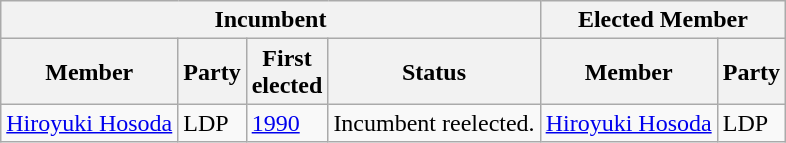<table class="wikitable sortable">
<tr>
<th colspan=4>Incumbent</th>
<th colspan=2>Elected Member</th>
</tr>
<tr>
<th>Member</th>
<th>Party</th>
<th>First<br>elected</th>
<th>Status</th>
<th>Member</th>
<th>Party</th>
</tr>
<tr>
<td><a href='#'>Hiroyuki Hosoda</a></td>
<td>LDP</td>
<td><a href='#'>1990</a></td>
<td>Incumbent reelected.</td>
<td><a href='#'>Hiroyuki Hosoda</a></td>
<td>LDP</td>
</tr>
</table>
